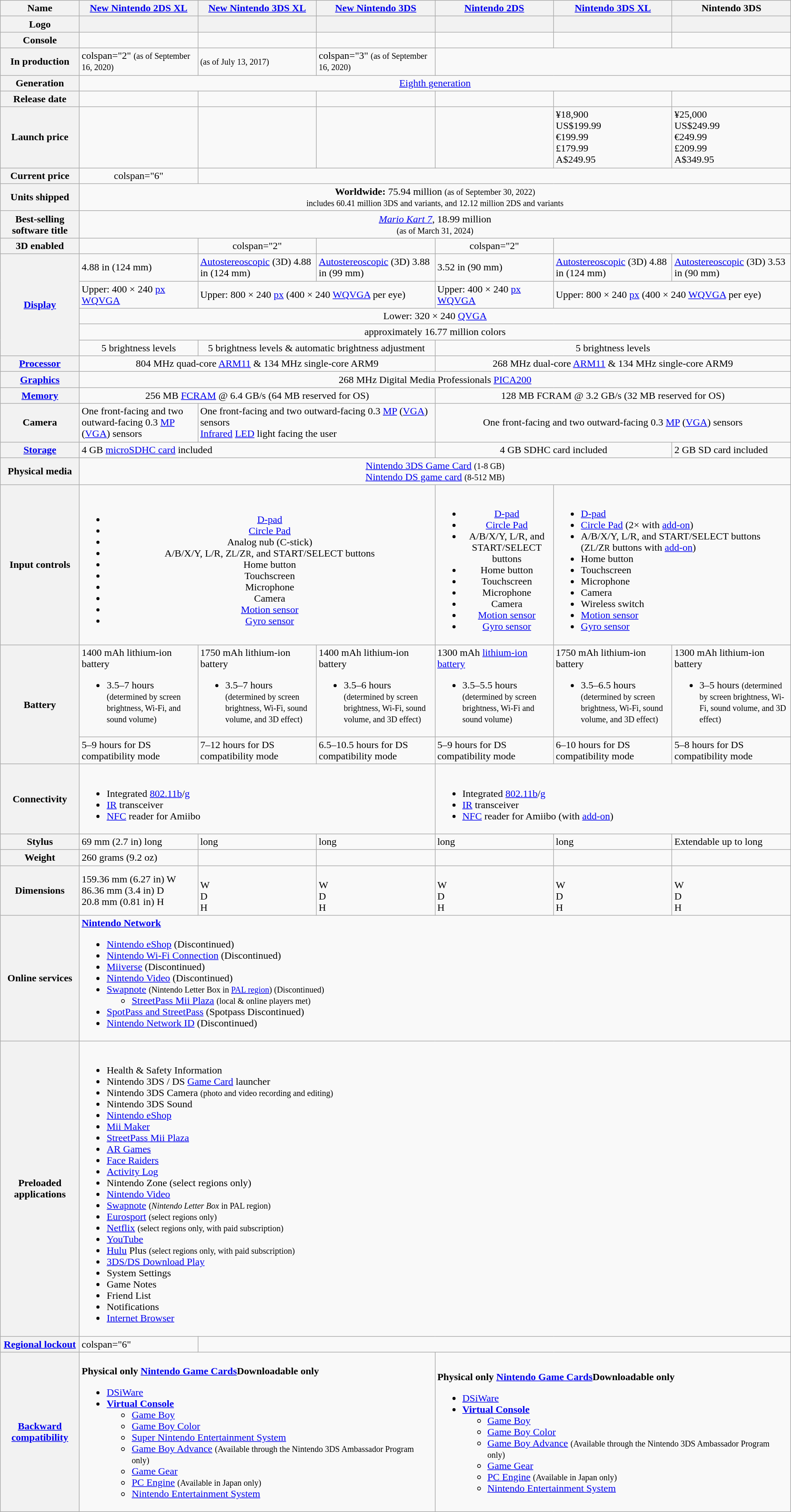<table class="wikitable" style="width:100%;">
<tr>
<th style="width:10%;">Name</th>
<th style="width:15%;"><a href='#'>New Nintendo 2DS XL</a></th>
<th style="width:15%;"><a href='#'>New Nintendo 3DS XL</a></th>
<th style="width:15%;"><a href='#'>New Nintendo 3DS</a></th>
<th style="width:15%;"><a href='#'>Nintendo 2DS</a></th>
<th style="width:15%;"><a href='#'>Nintendo 3DS XL</a></th>
<th style="width:15%;">Nintendo 3DS</th>
</tr>
<tr class="skin-invert-image">
<th>Logo</th>
<th></th>
<th></th>
<th></th>
<th></th>
<th></th>
<th></th>
</tr>
<tr style="text-align:center;">
<th>Console</th>
<td></td>
<td></td>
<td></td>
<td></td>
<td></td>
<td></td>
</tr>
<tr>
<th>In production</th>
<td>colspan="2"  <small>(as of September 16, 2020)</small></td>
<td> <small>(as of July 13, 2017)</small></td>
<td>colspan="3"  <small>(as of September 16, 2020)</small></td>
</tr>
<tr style="text-align:center;">
<th>Generation</th>
<td colspan="6"><a href='#'>Eighth generation</a></td>
</tr>
<tr>
<th>Release date</th>
<td></td>
<td></td>
<td></td>
<td></td>
<td></td>
<td></td>
</tr>
<tr>
<th>Launch price </th>
<td></td>
<td></td>
<td></td>
<td></td>
<td>¥18,900<br>US$199.99<br>€199.99<br>£179.99<br>A$249.95</td>
<td>¥25,000<br>US$249.99<br>€249.99<br>£209.99<br>A$349.95</td>
</tr>
<tr style="text-align:center;">
<th>Current price</th>
<td>colspan="6" </td>
</tr>
<tr>
<th>Units shipped</th>
<td colspan="6" style="text-align:center;"><strong>Worldwide:</strong> 75.94 million <small>(as of September 30, 2022)</small><br><small>includes 60.41 million 3DS and variants, and 12.12 million 2DS and variants</small></td>
</tr>
<tr>
<th>Best-selling software title</th>
<td colspan="6" style="text-align:center;"><em><a href='#'>Mario Kart 7</a></em>, 18.99 million<br><small>(as of March 31, 2024)</small></td>
</tr>
<tr style="text-align:center;">
<th>3D enabled</th>
<td></td>
<td>colspan="2" </td>
<td></td>
<td>colspan="2" </td>
</tr>
<tr>
<th rowspan="5"><a href='#'>Display</a></th>
<td>4.88 in (124 mm)</td>
<td><a href='#'>Autostereoscopic</a> (3D) 4.88 in (124 mm)</td>
<td><a href='#'>Autostereoscopic</a> (3D) 3.88 in (99 mm)</td>
<td>3.52 in (90 mm)</td>
<td><a href='#'>Autostereoscopic</a> (3D) 4.88 in (124 mm)</td>
<td><a href='#'>Autostereoscopic</a> (3D) 3.53 in (90 mm)</td>
</tr>
<tr>
<td>Upper: 400 × 240 <a href='#'>px</a> <a href='#'>WQVGA</a></td>
<td colspan="2">Upper: 800 × 240 <a href='#'>px</a> (400 × 240 <a href='#'>WQVGA</a> per eye)</td>
<td>Upper: 400 × 240 <a href='#'>px</a> <a href='#'>WQVGA</a></td>
<td colspan="2">Upper: 800 × 240 <a href='#'>px</a> (400 × 240 <a href='#'>WQVGA</a> per eye)</td>
</tr>
<tr>
<td colspan="6" style="text-align:center;">Lower: 320 × 240 <a href='#'>QVGA</a></td>
</tr>
<tr style="text-align:center;">
<td colspan="6">approximately 16.77 million colors</td>
</tr>
<tr style="text-align:center;">
<td>5 brightness levels</td>
<td colspan="2">5 brightness levels & automatic brightness adjustment</td>
<td colspan="3">5 brightness levels</td>
</tr>
<tr>
<th><a href='#'>Processor</a></th>
<td colspan="3" style="text-align:center;">804 MHz quad-core <a href='#'>ARM11</a> & 134 MHz single-core ARM9</td>
<td colspan="3" style="text-align:center;">268 MHz dual-core <a href='#'>ARM11</a> & 134 MHz single-core ARM9</td>
</tr>
<tr>
<th><a href='#'>Graphics</a></th>
<td colspan="6" style="text-align:center;">268 MHz Digital Media Professionals <a href='#'>PICA200</a></td>
</tr>
<tr>
<th><a href='#'>Memory</a></th>
<td colspan="3" style="text-align:center;">256 MB <a href='#'>FCRAM</a> @ 6.4 GB/s (64 MB reserved for OS)</td>
<td colspan="3" style="text-align:center;">128 MB FCRAM @ 3.2 GB/s (32 MB reserved for OS)</td>
</tr>
<tr>
<th>Camera</th>
<td>One front-facing and two outward-facing 0.3 <a href='#'>MP</a> (<a href='#'>VGA</a>) sensors</td>
<td colspan="2">One front-facing and two outward-facing 0.3 <a href='#'>MP</a> (<a href='#'>VGA</a>) sensors<br><a href='#'>Infrared</a> <a href='#'>LED</a> light facing the user</td>
<td colspan="3" style="text-align:center;">One front-facing and two outward-facing 0.3 <a href='#'>MP</a> (<a href='#'>VGA</a>) sensors</td>
</tr>
<tr>
<th><a href='#'>Storage</a></th>
<td colspan="3">4 GB <a href='#'>microSDHC card</a> included</td>
<td colspan="2" style="text-align:center;">4 GB SDHC card included</td>
<td>2 GB SD card included</td>
</tr>
<tr>
<th>Physical media</th>
<td colspan="6" style="text-align:center;"><a href='#'>Nintendo 3DS Game Card</a> <small>(1-8 GB)</small><br><a href='#'>Nintendo DS game card</a> <small>(8-512 MB)</small></td>
</tr>
<tr>
<th>Input controls</th>
<td colspan="3" style="text-align:center;"><br><ul><li><a href='#'>D-pad</a></li><li><a href='#'>Circle Pad</a></li><li>Analog nub (C-stick)</li><li>A/B/X/Y, L/R, Z<small>L</small>/Z<small>R</small>, and START/SELECT buttons</li><li>Home button</li><li>Touchscreen</li><li>Microphone</li><li>Camera</li><li><a href='#'>Motion sensor</a></li><li><a href='#'>Gyro sensor</a></li></ul></td>
<td style="text-align:center;"><br><ul><li><a href='#'>D-pad</a></li><li><a href='#'>Circle Pad</a></li><li>A/B/X/Y, L/R, and START/SELECT buttons</li><li>Home button</li><li>Touchscreen</li><li>Microphone</li><li>Camera</li><li><a href='#'>Motion sensor</a></li><li><a href='#'>Gyro sensor</a></li></ul></td>
<td colspan="2"><br><ul><li><a href='#'>D-pad</a></li><li><a href='#'>Circle Pad</a> (2× with <a href='#'>add-on</a>)</li><li>A/B/X/Y, L/R, and START/SELECT buttons (Z<small>L</small>/Z<small>R</small> buttons with <a href='#'>add-on</a>)</li><li>Home button</li><li>Touchscreen</li><li>Microphone</li><li>Camera</li><li>Wireless switch</li><li><a href='#'>Motion sensor</a></li><li><a href='#'>Gyro sensor</a></li></ul></td>
</tr>
<tr>
<th rowspan="2">Battery</th>
<td>1400 mAh lithium-ion battery<br><ul><li>3.5–7 hours <small>(determined by screen brightness, Wi-Fi, and sound volume)</small></li></ul></td>
<td>1750 mAh lithium-ion battery<br><ul><li>3.5–7 hours <small>(determined by screen brightness, Wi-Fi, sound volume, and 3D effect)</small></li></ul></td>
<td>1400 mAh lithium-ion battery<br><ul><li>3.5–6 hours <small>(determined by screen brightness, Wi-Fi, sound volume, and 3D effect)</small></li></ul></td>
<td>1300 mAh <a href='#'>lithium-ion battery</a><br><ul><li>3.5–5.5 hours <small>(determined by screen brightness, Wi-Fi and sound volume)</small></li></ul></td>
<td>1750 mAh lithium-ion battery<br><ul><li>3.5–6.5 hours <small>(determined by screen brightness, Wi-Fi, sound volume, and 3D effect)</small></li></ul></td>
<td>1300 mAh lithium-ion battery<br><ul><li>3–5 hours <small>(determined by screen brightness, Wi-Fi, sound volume, and 3D effect)</small></li></ul></td>
</tr>
<tr>
<td>5–9 hours for DS compatibility mode</td>
<td>7–12 hours for DS compatibility mode</td>
<td>6.5–10.5 hours for DS compatibility mode</td>
<td>5–9 hours for DS compatibility mode</td>
<td>6–10 hours for DS compatibility mode</td>
<td>5–8 hours for DS compatibility mode</td>
</tr>
<tr>
<th>Connectivity</th>
<td colspan="3"><br><ul><li>Integrated <a href='#'>802.11b</a>/<a href='#'>g</a></li><li><a href='#'>IR</a> transceiver</li><li><a href='#'>NFC</a> reader for Amiibo</li></ul></td>
<td colspan="3"><br><ul><li>Integrated <a href='#'>802.11b</a>/<a href='#'>g</a></li><li><a href='#'>IR</a> transceiver</li><li><a href='#'>NFC</a> reader for Amiibo (with <a href='#'>add-on</a>)</li></ul></td>
</tr>
<tr>
<th>Stylus</th>
<td>69 mm (2.7 in) long</td>
<td> long</td>
<td> long</td>
<td> long</td>
<td> long</td>
<td>Extendable up to  long</td>
</tr>
<tr>
<th>Weight</th>
<td>260 grams (9.2 oz)</td>
<td></td>
<td></td>
<td></td>
<td></td>
<td></td>
</tr>
<tr>
<th>Dimensions</th>
<td>159.36 mm (6.27 in) W<br>86.36 mm (3.4 in) D<br>20.8 mm (0.81 in) H</td>
<td><br> W <br>
 D <br>
 H</td>
<td><br> W <br>
 D <br>
 H</td>
<td><br> W <br>
 D <br>
 H</td>
<td><br> W <br>
 D <br>
 H</td>
<td><br> W <br>
 D <br>
 H</td>
</tr>
<tr>
<th>Online services</th>
<td colspan="6"><strong><a href='#'>Nintendo Network</a></strong><br><ul><li><a href='#'>Nintendo eShop</a> (Discontinued)</li><li><a href='#'>Nintendo Wi-Fi Connection</a> (Discontinued)</li><li><a href='#'>Miiverse</a> (Discontinued)</li><li><a href='#'>Nintendo Video</a> (Discontinued)</li><li><a href='#'>Swapnote</a> <small>(Nintendo Letter Box in <a href='#'>PAL region</a>) (Discontinued)</small><ul><li><a href='#'>StreetPass Mii Plaza</a> <small>(local & online players met)</small></li></ul></li><li><a href='#'>SpotPass and StreetPass</a> (Spotpass Discontinued)</li><li><a href='#'>Nintendo Network ID</a> (Discontinued)</li></ul></td>
</tr>
<tr>
<th>Preloaded applications</th>
<td colspan="6"><br><ul><li>Health & Safety Information</li><li>Nintendo 3DS / DS <a href='#'>Game Card</a> launcher</li><li>Nintendo 3DS Camera <small>(photo and video recording and editing)</small></li><li>Nintendo 3DS Sound</li><li><a href='#'>Nintendo eShop</a></li><li><a href='#'>Mii Maker</a></li><li><a href='#'>StreetPass Mii Plaza</a></li><li><a href='#'>AR Games</a></li><li><a href='#'>Face Raiders</a></li><li><a href='#'>Activity Log</a></li><li>Nintendo Zone (select regions only)</li><li><a href='#'>Nintendo Video</a></li><li><a href='#'>Swapnote</a> <small>(<em>Nintendo Letter Box</em> in PAL region)</small></li><li><a href='#'>Eurosport</a> <small>(select regions only)</small></li><li><a href='#'>Netflix</a> <small>(select regions only, with paid subscription)</small></li><li><a href='#'>YouTube</a></li><li><a href='#'>Hulu</a> Plus <small>(select regions only, with paid subscription)</small></li><li><a href='#'>3DS/DS Download Play</a></li><li>System Settings</li><li>Game Notes</li><li>Friend List</li><li>Notifications</li><li><a href='#'>Internet Browser</a></li></ul></td>
</tr>
<tr>
<th><a href='#'>Regional lockout</a></th>
<td>colspan="6" </td>
</tr>
<tr>
<th><a href='#'>Backward compatibility</a></th>
<td colspan="3"><br><strong>Physical only</strong>
<strong><a href='#'>Nintendo Game Cards</a></strong><strong>Downloadable only</strong><ul><li><a href='#'>DSiWare</a></li><li><strong><a href='#'>Virtual Console</a></strong><ul><li><a href='#'>Game Boy</a></li><li><a href='#'>Game Boy Color</a></li><li><a href='#'>Super Nintendo Entertainment System</a></li><li><a href='#'>Game Boy Advance</a> <small>(Available through the Nintendo 3DS Ambassador Program only)</small></li><li><a href='#'>Game Gear</a></li><li><a href='#'>PC Engine</a> <small>(Available in Japan only)</small></li><li><a href='#'>Nintendo Entertainment System</a></li></ul></li></ul></td>
<td colspan="3"><br><strong>Physical only</strong>
<strong><a href='#'>Nintendo Game Cards</a></strong><strong>Downloadable only</strong><ul><li><a href='#'>DSiWare</a></li><li><strong><a href='#'>Virtual Console</a></strong><ul><li><a href='#'>Game Boy</a></li><li><a href='#'>Game Boy Color</a></li><li><a href='#'>Game Boy Advance</a> <small>(Available through the Nintendo 3DS Ambassador Program only)</small></li><li><a href='#'>Game Gear</a></li><li><a href='#'>PC Engine</a> <small>(Available in Japan only)</small></li><li><a href='#'>Nintendo Entertainment System</a></li></ul></li></ul></td>
</tr>
</table>
